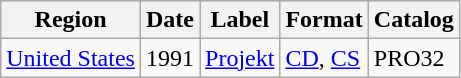<table class="wikitable">
<tr>
<th>Region</th>
<th>Date</th>
<th>Label</th>
<th>Format</th>
<th>Catalog</th>
</tr>
<tr>
<td><a href='#'>United States</a></td>
<td>1991</td>
<td><a href='#'>Projekt</a></td>
<td><a href='#'>CD</a>, <a href='#'>CS</a></td>
<td>PRO32</td>
</tr>
</table>
